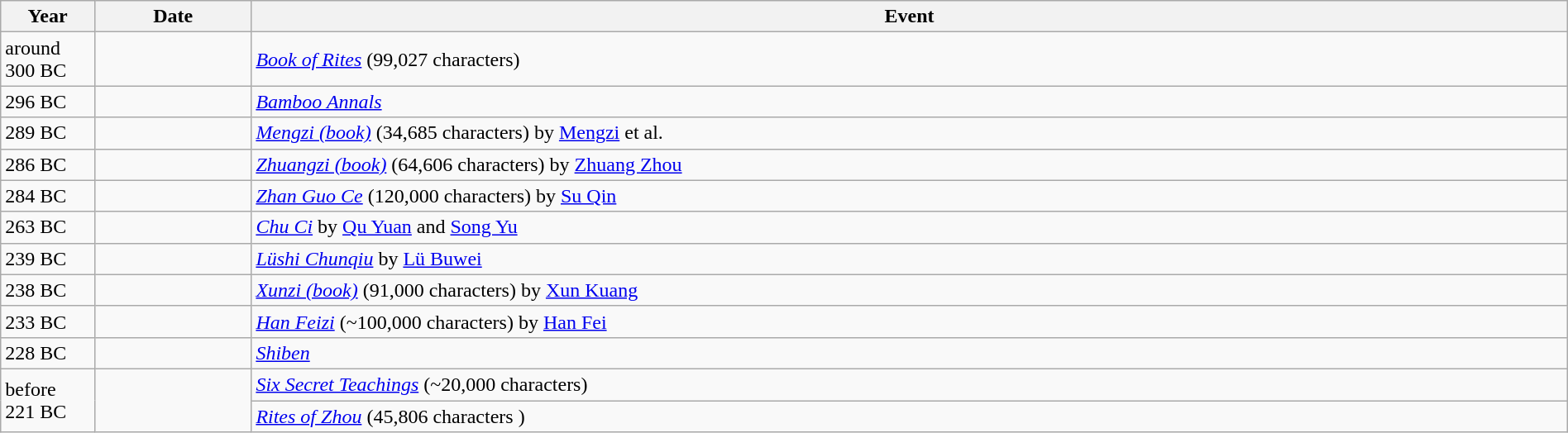<table class="wikitable" style="width:100%;">
<tr>
<th style="width:6%">Year</th>
<th style="width:10%">Date</th>
<th>Event</th>
</tr>
<tr>
<td valign="top">around 300 BC</td>
<td></td>
<td><em><a href='#'>Book of Rites</a></em> (99,027 characters)</td>
</tr>
<tr>
<td>296 BC</td>
<td></td>
<td><em><a href='#'>Bamboo Annals</a></em></td>
</tr>
<tr>
<td>289 BC</td>
<td></td>
<td><em><a href='#'>Mengzi (book)</a></em> (34,685 characters) by <a href='#'>Mengzi</a> et al.</td>
</tr>
<tr>
<td>286 BC</td>
<td></td>
<td><em><a href='#'>Zhuangzi (book)</a></em> (64,606 characters) by <a href='#'>Zhuang Zhou</a></td>
</tr>
<tr>
<td>284 BC</td>
<td></td>
<td><em><a href='#'>Zhan Guo Ce</a></em> (120,000 characters) by <a href='#'>Su Qin</a></td>
</tr>
<tr>
<td>263 BC</td>
<td></td>
<td><em><a href='#'>Chu Ci</a></em> by <a href='#'>Qu Yuan</a> and <a href='#'>Song Yu</a></td>
</tr>
<tr>
<td>239 BC</td>
<td></td>
<td><em><a href='#'>Lüshi Chunqiu</a></em> by <a href='#'>Lü Buwei</a></td>
</tr>
<tr>
<td>238 BC</td>
<td></td>
<td><em><a href='#'>Xunzi (book)</a></em> (91,000 characters) by <a href='#'>Xun Kuang</a></td>
</tr>
<tr>
<td>233 BC</td>
<td></td>
<td><em><a href='#'>Han Feizi</a></em> (~100,000 characters) by <a href='#'>Han Fei</a></td>
</tr>
<tr>
<td valign="top">228 BC</td>
<td></td>
<td><em><a href='#'>Shiben</a></em></td>
</tr>
<tr>
<td rowspan="2">before 221 BC</td>
<td rowspan="2"></td>
<td><em><a href='#'>Six Secret Teachings</a></em> (~20,000 characters)</td>
</tr>
<tr>
<td><em><a href='#'>Rites of Zhou</a></em> (45,806 characters )</td>
</tr>
</table>
